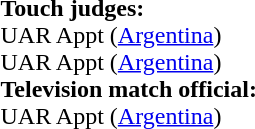<table style="width:100%">
<tr>
<td><br><br><strong>Touch judges:</strong>
<br>UAR Appt (<a href='#'>Argentina</a>)
<br>UAR Appt (<a href='#'>Argentina</a>)
<br><strong>Television match official:</strong>
<br>UAR Appt (<a href='#'>Argentina</a>)</td>
</tr>
</table>
